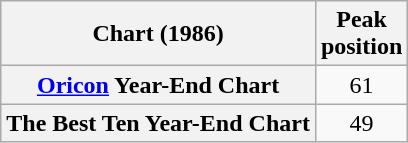<table class="wikitable plainrowheaders" style="text-align:center;">
<tr>
<th>Chart (1986)</th>
<th>Peak<br>position</th>
</tr>
<tr>
<th scope="row"><a href='#'>Oricon</a> Year-End Chart</th>
<td>61</td>
</tr>
<tr>
<th scope="row">The Best Ten Year-End Chart</th>
<td>49</td>
</tr>
</table>
